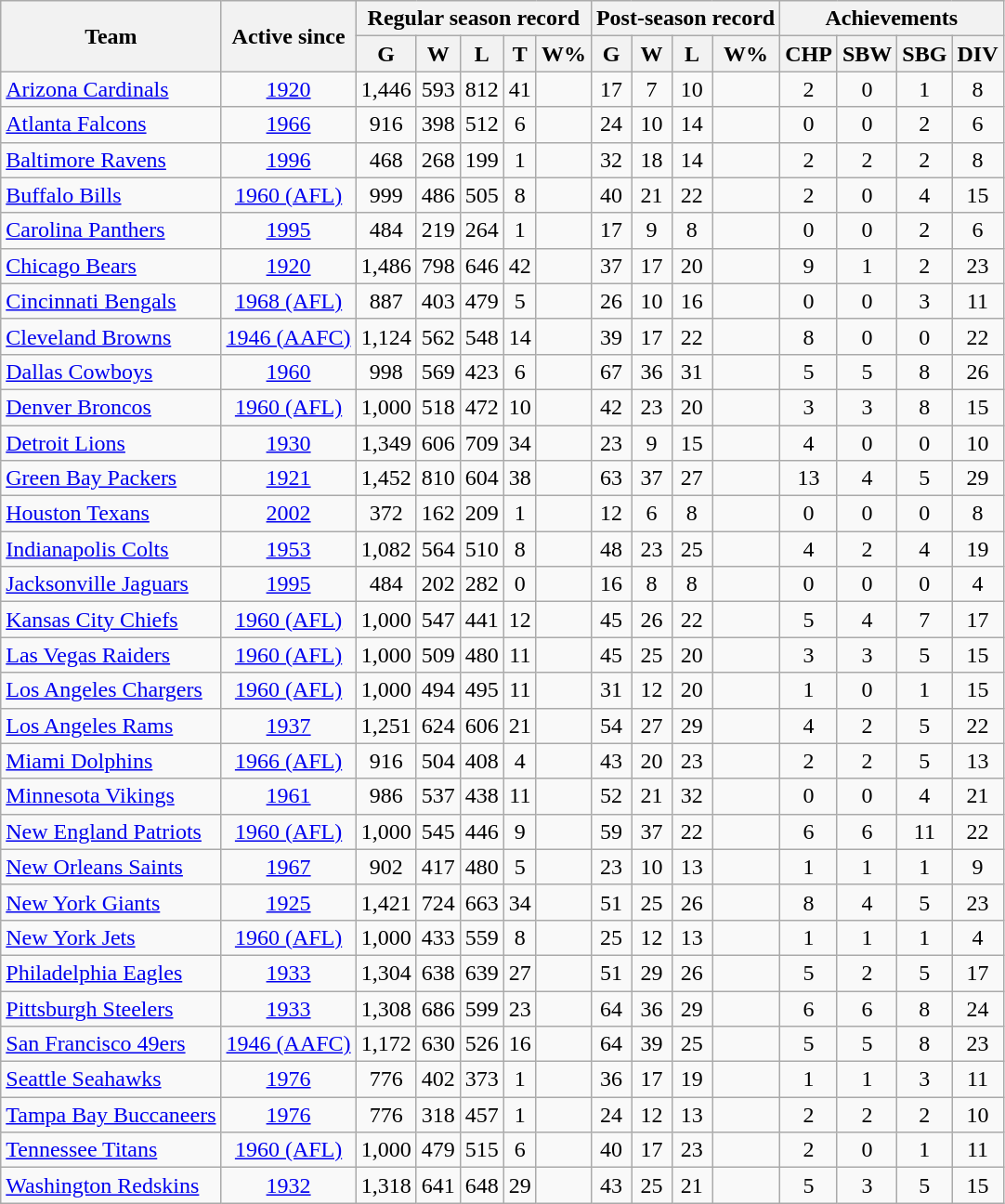<table class="wikitable sortable" style="text-align:center">
<tr>
<th rowspan=2>Team</th>
<th rowspan=2>Active since</th>
<th colspan=5>Regular season record</th>
<th colspan=4>Post-season record</th>
<th colspan=4>Achievements</th>
</tr>
<tr>
<th>G</th>
<th>W</th>
<th>L</th>
<th>T</th>
<th>W%</th>
<th>G</th>
<th>W</th>
<th>L</th>
<th>W%</th>
<th>CHP</th>
<th>SBW</th>
<th>SBG</th>
<th>DIV</th>
</tr>
<tr>
<td align=left><a href='#'>Arizona Cardinals</a></td>
<td><a href='#'>1920</a></td>
<td>1,446</td>
<td>593</td>
<td>812</td>
<td>41</td>
<td></td>
<td>17</td>
<td>7</td>
<td>10</td>
<td></td>
<td>2</td>
<td>0</td>
<td>1</td>
<td>8</td>
</tr>
<tr>
<td align=left><a href='#'>Atlanta Falcons</a></td>
<td><a href='#'>1966</a></td>
<td>916</td>
<td>398</td>
<td>512</td>
<td>6</td>
<td></td>
<td>24</td>
<td>10</td>
<td>14</td>
<td></td>
<td>0</td>
<td>0</td>
<td>2</td>
<td>6</td>
</tr>
<tr>
<td align=left><a href='#'>Baltimore Ravens</a></td>
<td><a href='#'>1996</a></td>
<td>468</td>
<td>268</td>
<td>199</td>
<td>1</td>
<td></td>
<td>32</td>
<td>18</td>
<td>14</td>
<td></td>
<td>2</td>
<td>2</td>
<td>2</td>
<td>8</td>
</tr>
<tr>
<td align=left><a href='#'>Buffalo Bills</a></td>
<td><a href='#'>1960 (AFL)</a></td>
<td>999</td>
<td>486</td>
<td>505</td>
<td>8</td>
<td></td>
<td>40</td>
<td>21</td>
<td>22</td>
<td></td>
<td>2</td>
<td>0</td>
<td>4</td>
<td>15</td>
</tr>
<tr>
<td align=left><a href='#'>Carolina Panthers</a></td>
<td><a href='#'>1995</a></td>
<td>484</td>
<td>219</td>
<td>264</td>
<td>1</td>
<td></td>
<td>17</td>
<td>9</td>
<td>8</td>
<td></td>
<td>0</td>
<td>0</td>
<td>2</td>
<td>6</td>
</tr>
<tr>
<td align=left><a href='#'>Chicago Bears</a></td>
<td><a href='#'>1920</a></td>
<td>1,486</td>
<td>798</td>
<td>646</td>
<td>42</td>
<td></td>
<td>37</td>
<td>17</td>
<td>20</td>
<td></td>
<td>9</td>
<td>1</td>
<td>2</td>
<td>23</td>
</tr>
<tr>
<td align=left><a href='#'>Cincinnati Bengals</a></td>
<td><a href='#'>1968 (AFL)</a></td>
<td>887</td>
<td>403</td>
<td>479</td>
<td>5</td>
<td></td>
<td>26</td>
<td>10</td>
<td>16</td>
<td></td>
<td>0</td>
<td>0</td>
<td>3</td>
<td>11</td>
</tr>
<tr>
<td align=left><a href='#'>Cleveland Browns</a></td>
<td><a href='#'>1946 (AAFC)</a></td>
<td>1,124</td>
<td>562</td>
<td>548</td>
<td>14</td>
<td></td>
<td>39</td>
<td>17</td>
<td>22</td>
<td></td>
<td>8</td>
<td>0</td>
<td>0</td>
<td>22</td>
</tr>
<tr>
<td align=left><a href='#'>Dallas Cowboys</a></td>
<td><a href='#'>1960</a></td>
<td>998</td>
<td>569</td>
<td>423</td>
<td>6</td>
<td></td>
<td>67</td>
<td>36</td>
<td>31</td>
<td></td>
<td>5</td>
<td>5</td>
<td>8</td>
<td>26</td>
</tr>
<tr>
<td align=left><a href='#'>Denver Broncos</a></td>
<td><a href='#'>1960 (AFL)</a></td>
<td>1,000</td>
<td>518</td>
<td>472</td>
<td>10</td>
<td></td>
<td>42</td>
<td>23</td>
<td>20</td>
<td></td>
<td>3</td>
<td>3</td>
<td>8</td>
<td>15</td>
</tr>
<tr>
<td align=left><a href='#'>Detroit Lions</a></td>
<td><a href='#'>1930</a></td>
<td>1,349</td>
<td>606</td>
<td>709</td>
<td>34</td>
<td></td>
<td>23</td>
<td>9</td>
<td>15</td>
<td></td>
<td>4</td>
<td>0</td>
<td>0</td>
<td>10</td>
</tr>
<tr>
<td align=left><a href='#'>Green Bay Packers</a></td>
<td><a href='#'>1921</a></td>
<td>1,452</td>
<td>810</td>
<td>604</td>
<td>38</td>
<td></td>
<td>63</td>
<td>37</td>
<td>27</td>
<td></td>
<td>13</td>
<td>4</td>
<td>5</td>
<td>29</td>
</tr>
<tr>
<td align=left><a href='#'>Houston Texans</a></td>
<td><a href='#'>2002</a></td>
<td>372</td>
<td>162</td>
<td>209</td>
<td>1</td>
<td></td>
<td>12</td>
<td>6</td>
<td>8</td>
<td></td>
<td>0</td>
<td>0</td>
<td>0</td>
<td>8</td>
</tr>
<tr>
<td align=left><a href='#'>Indianapolis Colts</a></td>
<td><a href='#'>1953</a></td>
<td>1,082</td>
<td>564</td>
<td>510</td>
<td>8</td>
<td></td>
<td>48</td>
<td>23</td>
<td>25</td>
<td></td>
<td>4</td>
<td>2</td>
<td>4</td>
<td>19</td>
</tr>
<tr>
<td align=left><a href='#'>Jacksonville Jaguars</a></td>
<td><a href='#'>1995</a></td>
<td>484</td>
<td>202</td>
<td>282</td>
<td>0</td>
<td></td>
<td>16</td>
<td>8</td>
<td>8</td>
<td></td>
<td>0</td>
<td>0</td>
<td>0</td>
<td>4</td>
</tr>
<tr>
<td align=left><a href='#'>Kansas City Chiefs</a></td>
<td><a href='#'>1960 (AFL)</a></td>
<td>1,000</td>
<td>547</td>
<td>441</td>
<td>12</td>
<td></td>
<td>45</td>
<td>26</td>
<td>22</td>
<td></td>
<td>5</td>
<td>4</td>
<td>7</td>
<td>17</td>
</tr>
<tr>
<td align=left><a href='#'>Las Vegas Raiders</a></td>
<td><a href='#'>1960 (AFL)</a></td>
<td>1,000</td>
<td>509</td>
<td>480</td>
<td>11</td>
<td></td>
<td>45</td>
<td>25</td>
<td>20</td>
<td></td>
<td>3</td>
<td>3</td>
<td>5</td>
<td>15</td>
</tr>
<tr>
<td align=left><a href='#'>Los Angeles Chargers</a></td>
<td><a href='#'>1960 (AFL)</a></td>
<td>1,000</td>
<td>494</td>
<td>495</td>
<td>11</td>
<td></td>
<td>31</td>
<td>12</td>
<td>20</td>
<td></td>
<td>1</td>
<td>0</td>
<td>1</td>
<td>15</td>
</tr>
<tr>
<td align=left><a href='#'>Los Angeles Rams</a></td>
<td><a href='#'>1937</a></td>
<td>1,251</td>
<td>624</td>
<td>606</td>
<td>21</td>
<td></td>
<td>54</td>
<td>27</td>
<td>29</td>
<td></td>
<td>4</td>
<td>2</td>
<td>5</td>
<td>22</td>
</tr>
<tr>
<td align=left><a href='#'>Miami Dolphins</a></td>
<td><a href='#'>1966 (AFL)</a></td>
<td>916</td>
<td>504</td>
<td>408</td>
<td>4</td>
<td></td>
<td>43</td>
<td>20</td>
<td>23</td>
<td></td>
<td>2</td>
<td>2</td>
<td>5</td>
<td>13</td>
</tr>
<tr>
<td align=left><a href='#'>Minnesota Vikings</a></td>
<td><a href='#'>1961</a></td>
<td>986</td>
<td>537</td>
<td>438</td>
<td>11</td>
<td></td>
<td>52</td>
<td>21</td>
<td>32</td>
<td></td>
<td>0</td>
<td>0</td>
<td>4</td>
<td>21</td>
</tr>
<tr>
<td align=left><a href='#'>New England Patriots</a></td>
<td><a href='#'>1960 (AFL)</a></td>
<td>1,000</td>
<td>545</td>
<td>446</td>
<td>9</td>
<td></td>
<td>59</td>
<td>37</td>
<td>22</td>
<td></td>
<td>6</td>
<td>6</td>
<td>11</td>
<td>22</td>
</tr>
<tr>
<td align=left><a href='#'>New Orleans Saints</a></td>
<td><a href='#'>1967</a></td>
<td>902</td>
<td>417</td>
<td>480</td>
<td>5</td>
<td></td>
<td>23</td>
<td>10</td>
<td>13</td>
<td></td>
<td>1</td>
<td>1</td>
<td>1</td>
<td>9</td>
</tr>
<tr>
<td align=left><a href='#'>New York Giants</a></td>
<td><a href='#'>1925</a></td>
<td>1,421</td>
<td>724</td>
<td>663</td>
<td>34</td>
<td></td>
<td>51</td>
<td>25</td>
<td>26</td>
<td></td>
<td>8</td>
<td>4</td>
<td>5</td>
<td>23</td>
</tr>
<tr>
<td align=left><a href='#'>New York Jets</a></td>
<td><a href='#'>1960 (AFL)</a></td>
<td>1,000</td>
<td>433</td>
<td>559</td>
<td>8</td>
<td></td>
<td>25</td>
<td>12</td>
<td>13</td>
<td></td>
<td>1</td>
<td>1</td>
<td>1</td>
<td>4</td>
</tr>
<tr>
<td align=left><a href='#'>Philadelphia Eagles</a></td>
<td><a href='#'>1933</a></td>
<td>1,304</td>
<td>638</td>
<td>639</td>
<td>27</td>
<td></td>
<td>51</td>
<td>29</td>
<td>26</td>
<td></td>
<td>5</td>
<td>2</td>
<td>5</td>
<td>17</td>
</tr>
<tr>
<td align=left><a href='#'>Pittsburgh Steelers</a></td>
<td><a href='#'>1933</a></td>
<td>1,308</td>
<td>686</td>
<td>599</td>
<td>23</td>
<td></td>
<td>64</td>
<td>36</td>
<td>29</td>
<td></td>
<td>6</td>
<td>6</td>
<td>8</td>
<td>24</td>
</tr>
<tr>
<td align=left><a href='#'>San Francisco 49ers</a></td>
<td><a href='#'>1946 (AAFC)</a></td>
<td>1,172</td>
<td>630</td>
<td>526</td>
<td>16</td>
<td></td>
<td>64</td>
<td>39</td>
<td>25</td>
<td></td>
<td>5</td>
<td>5</td>
<td>8</td>
<td>23</td>
</tr>
<tr>
<td align=left><a href='#'>Seattle Seahawks</a></td>
<td><a href='#'>1976</a></td>
<td>776</td>
<td>402</td>
<td>373</td>
<td>1</td>
<td></td>
<td>36</td>
<td>17</td>
<td>19</td>
<td></td>
<td>1</td>
<td>1</td>
<td>3</td>
<td>11</td>
</tr>
<tr>
<td align=left><a href='#'>Tampa Bay Buccaneers</a></td>
<td><a href='#'>1976</a></td>
<td>776</td>
<td>318</td>
<td>457</td>
<td>1</td>
<td></td>
<td>24</td>
<td>12</td>
<td>13</td>
<td></td>
<td>2</td>
<td>2</td>
<td>2</td>
<td>10</td>
</tr>
<tr>
<td align=left><a href='#'>Tennessee Titans</a></td>
<td><a href='#'>1960 (AFL)</a></td>
<td>1,000</td>
<td>479</td>
<td>515</td>
<td>6</td>
<td></td>
<td>40</td>
<td>17</td>
<td>23</td>
<td></td>
<td>2</td>
<td>0</td>
<td>1</td>
<td>11</td>
</tr>
<tr>
<td align=left><a href='#'>Washington Redskins</a></td>
<td><a href='#'>1932</a></td>
<td>1,318</td>
<td>641</td>
<td>648</td>
<td>29</td>
<td></td>
<td>43</td>
<td>25</td>
<td>21</td>
<td></td>
<td>5</td>
<td>3</td>
<td>5</td>
<td>15</td>
</tr>
</table>
